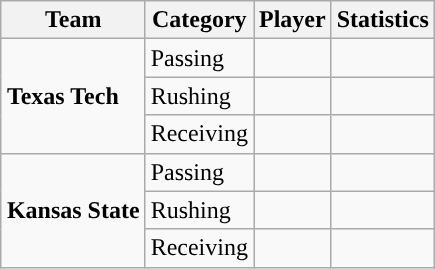<table class="wikitable" style="float: right;">
<tr>
<th>Team</th>
<th>Category</th>
<th>Player</th>
<th>Statistics</th>
</tr>
<tr>
<td rowspan=3><strong>Texas Tech</strong></td>
<td>Passing</td>
<td></td>
<td></td>
</tr>
<tr>
<td>Rushing</td>
<td></td>
<td></td>
</tr>
<tr>
<td>Receiving</td>
<td></td>
<td></td>
</tr>
<tr>
<td rowspan=3><strong>Kansas State</strong></td>
<td>Passing</td>
<td></td>
<td></td>
</tr>
<tr>
<td>Rushing</td>
<td></td>
<td></td>
</tr>
<tr>
<td>Receiving</td>
<td></td>
<td></td>
</tr>
</table>
